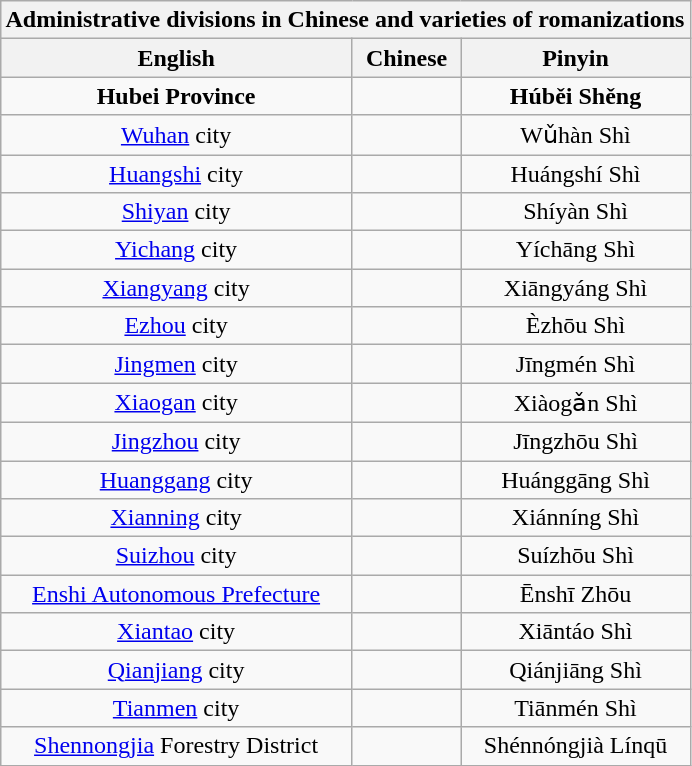<table class="wikitable sortable collapsible collapsed" style="text-font:90%; width:auto; text-align:center; margin-left: auto; margin-right: auto;">
<tr>
<th colspan="5">Administrative divisions in Chinese and varieties of romanizations</th>
</tr>
<tr>
<th>English</th>
<th>Chinese</th>
<th>Pinyin</th>
</tr>
<tr>
<td><strong>Hubei Province</strong></td>
<td></td>
<td><strong>Húběi Shěng</strong></td>
</tr>
<tr>
<td><a href='#'>Wuhan</a> city</td>
<td></td>
<td>Wǔhàn Shì</td>
</tr>
<tr>
<td><a href='#'>Huangshi</a> city</td>
<td></td>
<td>Huángshí Shì</td>
</tr>
<tr>
<td><a href='#'>Shiyan</a> city</td>
<td></td>
<td>Shíyàn Shì</td>
</tr>
<tr>
<td><a href='#'>Yichang</a> city</td>
<td></td>
<td>Yíchāng Shì</td>
</tr>
<tr>
<td><a href='#'>Xiangyang</a> city</td>
<td></td>
<td>Xiāngyáng Shì</td>
</tr>
<tr>
<td><a href='#'>Ezhou</a> city</td>
<td></td>
<td>Èzhōu Shì</td>
</tr>
<tr>
<td><a href='#'>Jingmen</a> city</td>
<td></td>
<td>Jīngmén Shì</td>
</tr>
<tr>
<td><a href='#'>Xiaogan</a> city</td>
<td></td>
<td>Xiàogǎn Shì</td>
</tr>
<tr>
<td><a href='#'>Jingzhou</a> city</td>
<td></td>
<td>Jīngzhōu Shì</td>
</tr>
<tr>
<td><a href='#'>Huanggang</a> city</td>
<td></td>
<td>Huánggāng Shì</td>
</tr>
<tr>
<td><a href='#'>Xianning</a> city</td>
<td></td>
<td>Xiánníng Shì</td>
</tr>
<tr>
<td><a href='#'>Suizhou</a> city</td>
<td></td>
<td>Suízhōu Shì</td>
</tr>
<tr>
<td><a href='#'>Enshi Autonomous Prefecture</a></td>
<td></td>
<td>Ēnshī Zhōu</td>
</tr>
<tr>
<td><a href='#'>Xiantao</a> city</td>
<td></td>
<td>Xiāntáo Shì</td>
</tr>
<tr>
<td><a href='#'>Qianjiang</a> city</td>
<td></td>
<td>Qiánjiāng Shì</td>
</tr>
<tr>
<td><a href='#'>Tianmen</a> city</td>
<td></td>
<td>Tiānmén Shì</td>
</tr>
<tr>
<td><a href='#'>Shennongjia</a> Forestry District</td>
<td></td>
<td>Shénnóngjià Línqū</td>
</tr>
</table>
